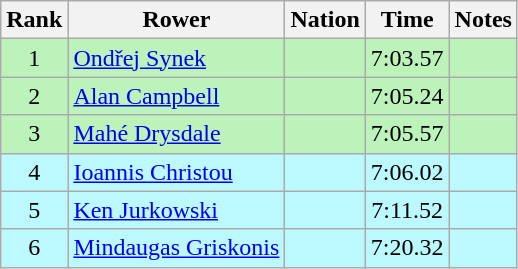<table class="wikitable sortable" style="text-align:center">
<tr>
<th>Rank</th>
<th>Rower</th>
<th>Nation</th>
<th>Time</th>
<th>Notes</th>
</tr>
<tr bgcolor=bbf3bb>
<td>1</td>
<td align=left><a href='#'>Ondřej Synek</a></td>
<td align=left></td>
<td>7:03.57</td>
<td></td>
</tr>
<tr bgcolor=bbf3bb>
<td>2</td>
<td align=left><a href='#'>Alan Campbell</a></td>
<td align=left></td>
<td>7:05.24</td>
<td></td>
</tr>
<tr bgcolor=bbf3bb>
<td>3</td>
<td align=left><a href='#'>Mahé Drysdale</a></td>
<td align=left></td>
<td>7:05.57</td>
<td></td>
</tr>
<tr bgcolor=bbf9ff>
<td>4</td>
<td align=left><a href='#'>Ioannis Christou</a></td>
<td align=left></td>
<td>7:06.02</td>
<td></td>
</tr>
<tr bgcolor=bbf9ff>
<td>5</td>
<td align=left><a href='#'>Ken Jurkowski</a></td>
<td align=left></td>
<td>7:11.52</td>
<td></td>
</tr>
<tr bgcolor=bbf9ff>
<td>6</td>
<td align=left><a href='#'>Mindaugas Griskonis</a></td>
<td align=left></td>
<td>7:20.32</td>
<td></td>
</tr>
</table>
